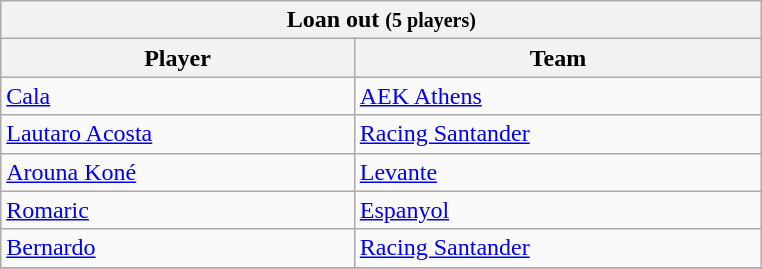<table class="wikitable collapsible collapsed">
<tr>
<th colspan="2" width="500"> <strong>Loan out</strong> <small>(5 players)</small></th>
</tr>
<tr>
<th>Player</th>
<th>Team</th>
</tr>
<tr>
<td> <a href='#'>Cala</a></td>
<td> <a href='#'>AEK Athens</a></td>
</tr>
<tr>
<td> <a href='#'>Lautaro Acosta</a></td>
<td> <a href='#'>Racing Santander</a></td>
</tr>
<tr>
<td> <a href='#'>Arouna Koné</a></td>
<td> <a href='#'>Levante</a></td>
</tr>
<tr>
<td> <a href='#'>Romaric</a></td>
<td> <a href='#'>Espanyol</a></td>
</tr>
<tr>
<td> <a href='#'>Bernardo</a></td>
<td> <a href='#'>Racing Santander</a></td>
</tr>
<tr>
</tr>
</table>
